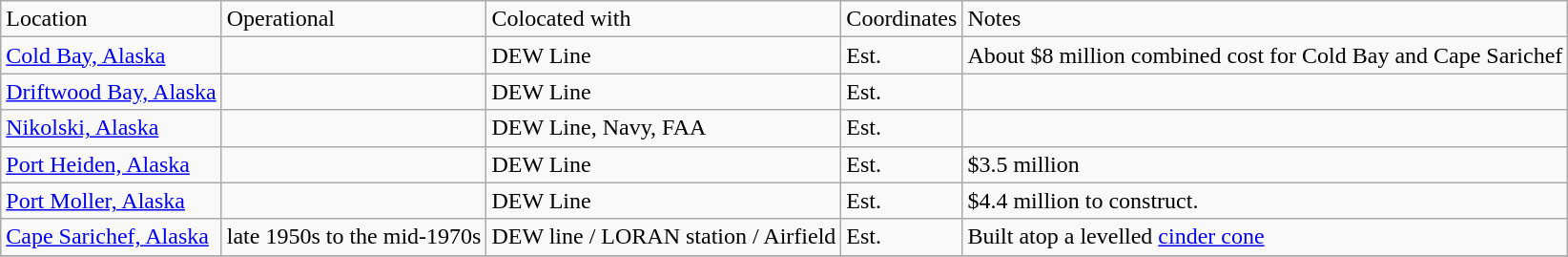<table class="wikitable">
<tr>
<td>Location</td>
<td>Operational</td>
<td>Colocated with</td>
<td>Coordinates</td>
<td>Notes</td>
</tr>
<tr>
<td><a href='#'>Cold Bay, Alaska</a></td>
<td></td>
<td>DEW Line</td>
<td>Est.</td>
<td>About $8 million combined cost for Cold Bay and Cape Sarichef</td>
</tr>
<tr>
<td><a href='#'>Driftwood Bay, Alaska</a></td>
<td></td>
<td>DEW Line</td>
<td>Est.</td>
<td></td>
</tr>
<tr>
<td><a href='#'>Nikolski, Alaska</a></td>
<td></td>
<td>DEW Line, Navy, FAA</td>
<td>Est.</td>
<td></td>
</tr>
<tr>
<td><a href='#'>Port Heiden, Alaska</a></td>
<td></td>
<td>DEW Line</td>
<td>Est.</td>
<td>$3.5 million</td>
</tr>
<tr>
<td><a href='#'>Port Moller, Alaska</a></td>
<td></td>
<td>DEW Line</td>
<td>Est.</td>
<td>$4.4 million to construct.</td>
</tr>
<tr>
<td><a href='#'>Cape Sarichef, Alaska</a></td>
<td>late 1950s to the mid-1970s</td>
<td>DEW line / LORAN station / Airfield</td>
<td>Est.</td>
<td>Built atop a levelled <a href='#'>cinder cone</a></td>
</tr>
<tr>
</tr>
</table>
